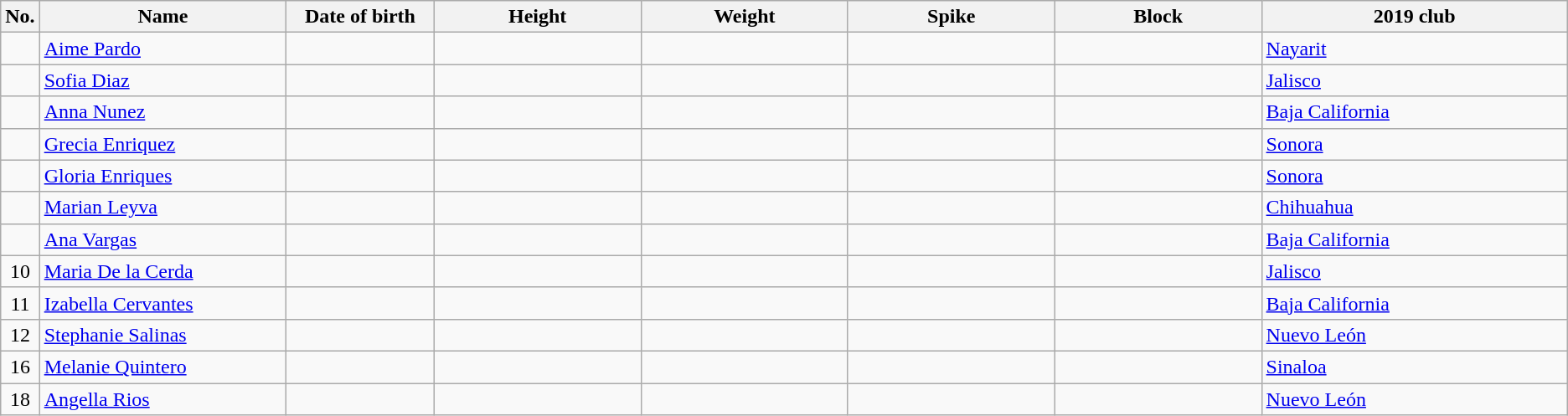<table class="wikitable sortable" style="text-align:center;">
<tr>
<th>No.</th>
<th style="width:12em">Name</th>
<th style="width:7em">Date of birth</th>
<th style="width:10em">Height</th>
<th style="width:10em">Weight</th>
<th style="width:10em">Spike</th>
<th style="width:10em">Block</th>
<th style="width:15em">2019 club</th>
</tr>
<tr>
<td></td>
<td align=left><a href='#'>Aime Pardo</a></td>
<td align=right></td>
<td></td>
<td></td>
<td></td>
<td></td>
<td align=left> <a href='#'>Nayarit</a></td>
</tr>
<tr>
<td></td>
<td align=left><a href='#'>Sofia Diaz</a></td>
<td align=right></td>
<td></td>
<td></td>
<td></td>
<td></td>
<td align=left> <a href='#'>Jalisco</a></td>
</tr>
<tr>
<td></td>
<td align=left><a href='#'>Anna Nunez</a></td>
<td align=right></td>
<td></td>
<td></td>
<td></td>
<td></td>
<td align=left> <a href='#'>Baja California</a></td>
</tr>
<tr>
<td></td>
<td align=left><a href='#'>Grecia Enriquez</a></td>
<td align=right></td>
<td></td>
<td></td>
<td></td>
<td></td>
<td align=left> <a href='#'>Sonora</a></td>
</tr>
<tr>
<td></td>
<td align=left><a href='#'>Gloria Enriques</a></td>
<td align=right></td>
<td></td>
<td></td>
<td></td>
<td></td>
<td align=left> <a href='#'>Sonora</a></td>
</tr>
<tr>
<td></td>
<td align=left><a href='#'>Marian Leyva</a></td>
<td align=right></td>
<td></td>
<td></td>
<td></td>
<td></td>
<td align=left> <a href='#'>Chihuahua</a></td>
</tr>
<tr>
<td></td>
<td align=left><a href='#'>Ana Vargas</a></td>
<td align=right></td>
<td></td>
<td></td>
<td></td>
<td></td>
<td align=left> <a href='#'>Baja California</a></td>
</tr>
<tr>
<td>10</td>
<td align=left><a href='#'>Maria De la Cerda</a></td>
<td align=right></td>
<td></td>
<td></td>
<td></td>
<td></td>
<td align=left> <a href='#'>Jalisco</a></td>
</tr>
<tr>
<td>11</td>
<td align=left><a href='#'>Izabella Cervantes</a></td>
<td align=right></td>
<td></td>
<td></td>
<td></td>
<td></td>
<td align=left> <a href='#'>Baja California</a></td>
</tr>
<tr>
<td>12</td>
<td align=left><a href='#'>Stephanie Salinas</a></td>
<td align=right></td>
<td></td>
<td></td>
<td></td>
<td></td>
<td align=left> <a href='#'>Nuevo León</a></td>
</tr>
<tr>
<td>16</td>
<td align=left><a href='#'>Melanie Quintero</a></td>
<td align=right></td>
<td></td>
<td></td>
<td></td>
<td></td>
<td align=left> <a href='#'>Sinaloa</a></td>
</tr>
<tr>
<td>18</td>
<td align=left><a href='#'>Angella Rios</a></td>
<td align=right></td>
<td></td>
<td></td>
<td></td>
<td></td>
<td align=left> <a href='#'>Nuevo León</a></td>
</tr>
</table>
